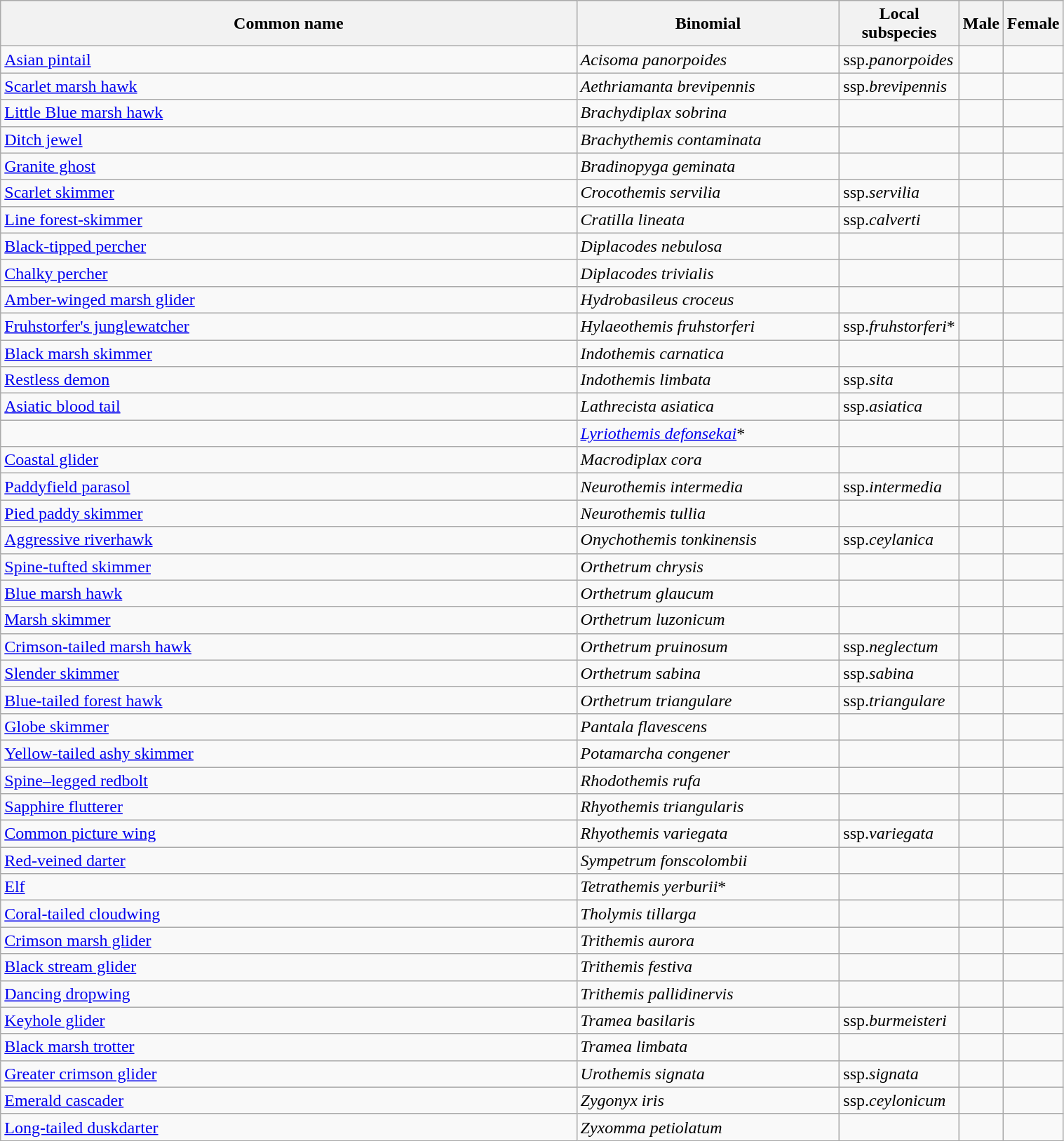<table width=80% class="wikitable">
<tr>
<th width=70%>Common name</th>
<th width=100%>Binomial</th>
<th width=20%>Local subspecies</th>
<th width=20%>Male</th>
<th width=20%>Female</th>
</tr>
<tr>
<td><a href='#'>Asian pintail</a></td>
<td><em>Acisoma panorpoides</em></td>
<td>ssp.<em>panorpoides</em></td>
<td></td>
<td></td>
</tr>
<tr>
<td><a href='#'>Scarlet marsh hawk</a></td>
<td><em>Aethriamanta brevipennis</em></td>
<td>ssp.<em>brevipennis</em></td>
<td></td>
<td></td>
</tr>
<tr>
<td><a href='#'>Little Blue marsh hawk</a></td>
<td><em>Brachydiplax sobrina</em></td>
<td></td>
<td></td>
<td></td>
</tr>
<tr>
<td><a href='#'>Ditch jewel</a></td>
<td><em>Brachythemis contaminata</em></td>
<td></td>
<td></td>
<td></td>
</tr>
<tr>
<td><a href='#'>Granite ghost</a></td>
<td><em>Bradinopyga geminata</em></td>
<td></td>
<td></td>
<td></td>
</tr>
<tr>
<td><a href='#'>Scarlet skimmer</a></td>
<td><em>Crocothemis servilia</em></td>
<td>ssp.<em>servilia</em></td>
<td></td>
<td></td>
</tr>
<tr>
<td><a href='#'>Line forest-skimmer</a></td>
<td><em>Cratilla lineata</em></td>
<td>ssp.<em>calverti</em></td>
<td></td>
<td></td>
</tr>
<tr>
<td><a href='#'>Black-tipped percher</a></td>
<td><em>Diplacodes nebulosa</em></td>
<td></td>
<td></td>
<td></td>
</tr>
<tr>
<td><a href='#'>Chalky percher</a></td>
<td><em>Diplacodes trivialis</em></td>
<td></td>
<td></td>
<td></td>
</tr>
<tr>
<td><a href='#'>Amber-winged marsh glider</a></td>
<td><em>Hydrobasileus croceus</em></td>
<td></td>
<td></td>
<td></td>
</tr>
<tr>
<td><a href='#'>Fruhstorfer's junglewatcher</a></td>
<td><em>Hylaeothemis fruhstorferi</em></td>
<td>ssp.<em>fruhstorferi</em>*</td>
<td></td>
<td></td>
</tr>
<tr>
<td><a href='#'>Black marsh skimmer</a></td>
<td><em>Indothemis carnatica</em></td>
<td></td>
<td></td>
<td></td>
</tr>
<tr>
<td><a href='#'>Restless demon</a></td>
<td><em>Indothemis limbata</em></td>
<td>ssp.<em>sita</em></td>
<td></td>
<td></td>
</tr>
<tr>
<td><a href='#'>Asiatic blood tail</a></td>
<td><em>Lathrecista asiatica</em></td>
<td>ssp.<em>asiatica</em></td>
<td></td>
<td></td>
</tr>
<tr>
<td></td>
<td><em><a href='#'>Lyriothemis defonsekai</a></em>*</td>
<td></td>
<td></td>
<td></td>
</tr>
<tr>
<td><a href='#'>Coastal glider</a></td>
<td><em>Macrodiplax cora</em></td>
<td></td>
<td></td>
<td></td>
</tr>
<tr>
<td><a href='#'>Paddyfield parasol</a></td>
<td><em>Neurothemis intermedia</em></td>
<td>ssp.<em>intermedia</em></td>
<td></td>
<td></td>
</tr>
<tr>
<td><a href='#'>Pied paddy skimmer</a></td>
<td><em>Neurothemis tullia</em></td>
<td></td>
<td></td>
<td></td>
</tr>
<tr>
<td><a href='#'>Aggressive riverhawk</a></td>
<td><em>Onychothemis tonkinensis</em></td>
<td>ssp.<em>ceylanica</em></td>
<td></td>
<td></td>
</tr>
<tr>
<td><a href='#'>Spine-tufted skimmer</a></td>
<td><em>Orthetrum chrysis</em></td>
<td></td>
<td></td>
<td></td>
</tr>
<tr>
<td><a href='#'>Blue marsh hawk</a></td>
<td><em>Orthetrum glaucum</em></td>
<td></td>
<td></td>
<td></td>
</tr>
<tr>
<td><a href='#'>Marsh skimmer</a></td>
<td><em>Orthetrum luzonicum</em></td>
<td></td>
<td></td>
<td></td>
</tr>
<tr>
<td><a href='#'>Crimson-tailed marsh hawk</a></td>
<td><em>Orthetrum pruinosum</em></td>
<td>ssp.<em>neglectum</em></td>
<td></td>
<td></td>
</tr>
<tr>
<td><a href='#'>Slender skimmer</a></td>
<td><em>Orthetrum sabina</em></td>
<td>ssp.<em>sabina</em></td>
<td></td>
<td></td>
</tr>
<tr>
<td><a href='#'>Blue-tailed forest hawk</a></td>
<td><em>Orthetrum triangulare</em></td>
<td>ssp.<em>triangulare</em></td>
<td></td>
<td></td>
</tr>
<tr>
<td><a href='#'>Globe skimmer</a></td>
<td><em>Pantala flavescens</em></td>
<td></td>
<td></td>
<td></td>
</tr>
<tr>
<td><a href='#'>Yellow-tailed ashy skimmer</a></td>
<td><em>Potamarcha congener</em></td>
<td></td>
<td></td>
<td></td>
</tr>
<tr>
<td><a href='#'>Spine–legged redbolt</a></td>
<td><em>Rhodothemis rufa</em></td>
<td></td>
<td></td>
<td></td>
</tr>
<tr>
<td><a href='#'>Sapphire flutterer</a></td>
<td><em>Rhyothemis triangularis</em></td>
<td></td>
<td></td>
<td></td>
</tr>
<tr>
<td><a href='#'>Common picture wing</a></td>
<td><em>Rhyothemis variegata</em></td>
<td>ssp.<em>variegata</em></td>
<td></td>
<td></td>
</tr>
<tr>
<td><a href='#'>Red-veined darter</a></td>
<td><em>Sympetrum fonscolombii</em></td>
<td></td>
<td></td>
<td></td>
</tr>
<tr>
<td><a href='#'>Elf</a></td>
<td><em>Tetrathemis yerburii</em>*</td>
<td></td>
<td></td>
<td></td>
</tr>
<tr>
<td><a href='#'>Coral-tailed cloudwing</a></td>
<td><em>Tholymis tillarga</em></td>
<td></td>
<td></td>
<td></td>
</tr>
<tr>
<td><a href='#'>Crimson marsh glider</a></td>
<td><em>Trithemis aurora</em></td>
<td></td>
<td></td>
<td></td>
</tr>
<tr>
<td><a href='#'>Black stream glider</a></td>
<td><em>Trithemis festiva</em></td>
<td></td>
<td></td>
<td></td>
</tr>
<tr>
<td><a href='#'>Dancing dropwing</a></td>
<td><em>Trithemis pallidinervis</em></td>
<td></td>
<td></td>
<td></td>
</tr>
<tr>
<td><a href='#'>Keyhole glider</a></td>
<td><em>Tramea basilaris</em></td>
<td>ssp.<em>burmeisteri</em></td>
<td></td>
<td></td>
</tr>
<tr>
<td><a href='#'>Black marsh trotter</a></td>
<td><em>Tramea limbata</em></td>
<td></td>
<td></td>
<td></td>
</tr>
<tr>
<td><a href='#'>Greater crimson glider</a></td>
<td><em>Urothemis signata</em></td>
<td>ssp.<em>signata</em></td>
<td></td>
<td></td>
</tr>
<tr>
<td><a href='#'>Emerald cascader</a></td>
<td><em>Zygonyx iris</em></td>
<td>ssp.<em>ceylonicum</em></td>
<td></td>
<td></td>
</tr>
<tr>
<td><a href='#'>Long-tailed duskdarter</a></td>
<td><em>Zyxomma petiolatum</em></td>
<td></td>
<td></td>
<td></td>
</tr>
</table>
